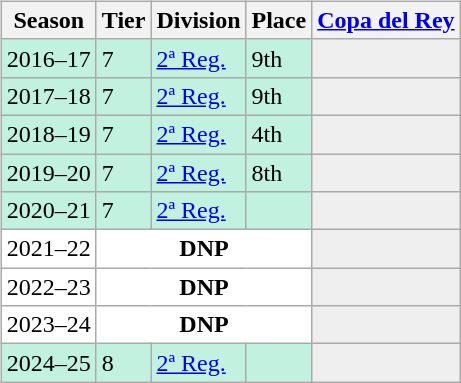<table>
<tr>
<td valign="top" width=0%><br><table class="wikitable">
<tr style="background:#f0f6fa;">
<th>Season</th>
<th>Tier</th>
<th>Division</th>
<th>Place</th>
<th><a href='#'>Copa del Rey</a></th>
</tr>
<tr>
<td style="background:#C0F2DF;">2016–17</td>
<td style="background:#C0F2DF;">7</td>
<td style="background:#C0F2DF;"><a href='#'>2ª Reg.</a></td>
<td style="background:#C0F2DF;">9th</td>
<th style="background:#efefef;"></th>
</tr>
<tr>
<td style="background:#C0F2DF;">2017–18</td>
<td style="background:#C0F2DF;">7</td>
<td style="background:#C0F2DF;"><a href='#'>2ª Reg.</a></td>
<td style="background:#C0F2DF;">9th</td>
<th style="background:#efefef;"></th>
</tr>
<tr>
<td style="background:#C0F2DF;">2018–19</td>
<td style="background:#C0F2DF;">7</td>
<td style="background:#C0F2DF;"><a href='#'>2ª Reg.</a></td>
<td style="background:#C0F2DF;">4th</td>
<th style="background:#efefef;"></th>
</tr>
<tr>
<td style="background:#C0F2DF;">2019–20</td>
<td style="background:#C0F2DF;">7</td>
<td style="background:#C0F2DF;"><a href='#'>2ª Reg.</a></td>
<td style="background:#C0F2DF;">8th</td>
<th style="background:#efefef;"></th>
</tr>
<tr>
<td style="background:#C0F2DF;">2020–21</td>
<td style="background:#C0F2DF;">7</td>
<td style="background:#C0F2DF;"><a href='#'>2ª Reg.</a></td>
<td style="background:#C0F2DF;"></td>
<th style="background:#efefef;"></th>
</tr>
<tr>
<td style="background:#FFFFFF;">2021–22</td>
<th style="background:#FFFFFF;" colspan="3">DNP</th>
<th style="background:#efefef;"></th>
</tr>
<tr>
<td style="background:#FFFFFF;">2022–23</td>
<th style="background:#FFFFFF;" colspan="3">DNP</th>
<th style="background:#efefef;"></th>
</tr>
<tr>
<td style="background:#FFFFFF;">2023–24</td>
<th style="background:#FFFFFF;" colspan="3">DNP</th>
<th style="background:#efefef;"></th>
</tr>
<tr>
<td style="background:#C0F2DF;">2024–25</td>
<td style="background:#C0F2DF;">8</td>
<td style="background:#C0F2DF;"><a href='#'>2ª Reg.</a></td>
<td style="background:#C0F2DF;"></td>
<th style="background:#efefef;"></th>
</tr>
</table>
</td>
</tr>
</table>
